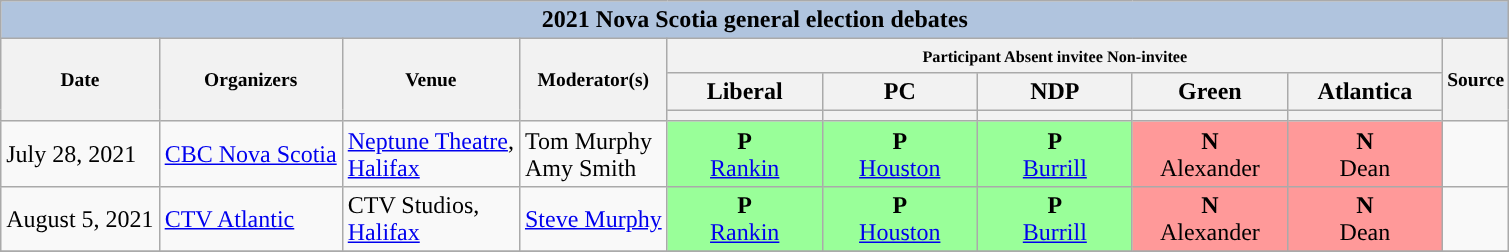<table class="wikitable" style="text-justify: none">
<tr>
<th style="background:#B0C4DE" colspan="19">2021 Nova Scotia general election debates</th>
</tr>
<tr style="font-size:small;">
<th rowspan="3">Date</th>
<th rowspan="3">Organizers</th>
<th rowspan="3">Venue</th>
<th rowspan="3">Moderator(s)</th>
<th colspan="5"><small> Participant  Absent invitee  Non-invitee</small></th>
<th rowspan="3">Source</th>
</tr>
<tr>
<th style="width:6em;">Liberal</th>
<th style="width:6em;">PC</th>
<th style="width:6em;">NDP</th>
<th style="width:6em;">Green</th>
<th style="width:6em;">Atlantica</th>
</tr>
<tr>
<th style="background:"></th>
<th style="background:"></th>
<th style="background:"></th>
<th style="background:"></th>
<th style="background:"></th>
</tr>
<tr>
<td>July 28, 2021</td>
<td><a href='#'>CBC Nova Scotia</a></td>
<td><a href='#'>Neptune Theatre</a>, <br> <a href='#'>Halifax</a></td>
<td>Tom Murphy <br> Amy Smith</td>
<td style="background-color:#99ff99; color:black; text-align:center;"><strong>P</strong> <br> <a href='#'>Rankin</a></td>
<td style="background-color:#99ff99; color:black; text-align:center;"><strong>P</strong> <br> <a href='#'>Houston</a></td>
<td style="background-color:#99ff99; color:black; text-align:center;"><strong>P</strong> <br> <a href='#'>Burrill</a></td>
<td style="background-color:#ff9999; color:black; text-align:center;"><strong>N</strong> <br> Alexander</td>
<td style="background-color:#ff9999; color:black; text-align:center;"><strong>N</strong> <br> Dean</td>
<td></td>
</tr>
<tr>
<td>August 5, 2021</td>
<td><a href='#'>CTV Atlantic</a></td>
<td>CTV Studios, <br> <a href='#'>Halifax</a></td>
<td><a href='#'>Steve Murphy</a></td>
<td style="background-color:#99ff99; color:black; text-align:center;"><strong>P</strong> <br> <a href='#'>Rankin</a></td>
<td style="background-color:#99ff99; color:black; text-align:center;"><strong>P</strong> <br> <a href='#'>Houston</a></td>
<td style="background-color:#99ff99; color:black; text-align:center;"><strong>P</strong> <br> <a href='#'>Burrill</a></td>
<td style="background-color:#ff9999; color:black; text-align:center;"><strong>N</strong> <br> Alexander</td>
<td style="background-color:#ff9999; color:black; text-align:center;"><strong>N</strong> <br> Dean</td>
<td></td>
</tr>
<tr>
</tr>
</table>
